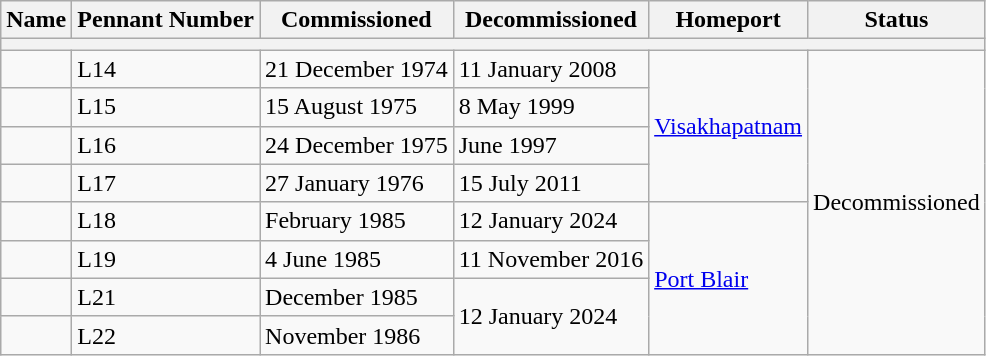<table class="wikitable">
<tr>
<th>Name</th>
<th>Pennant Number</th>
<th>Commissioned</th>
<th>Decommissioned</th>
<th>Homeport</th>
<th>Status</th>
</tr>
<tr>
<th colspan='6'></th>
</tr>
<tr>
<td></td>
<td>L14</td>
<td>21 December 1974</td>
<td>11 January 2008</td>
<td rowspan=4><a href='#'>Visakhapatnam</a></td>
<td rowspan="8">Decommissioned</td>
</tr>
<tr>
<td></td>
<td>L15</td>
<td>15 August 1975</td>
<td>8 May 1999</td>
</tr>
<tr>
<td></td>
<td>L16</td>
<td>24 December 1975</td>
<td>June 1997</td>
</tr>
<tr>
<td></td>
<td>L17</td>
<td>27 January 1976</td>
<td>15 July 2011</td>
</tr>
<tr>
<td></td>
<td>L18</td>
<td>February 1985</td>
<td>12 January 2024</td>
<td rowspan=4><a href='#'>Port Blair</a></td>
</tr>
<tr>
<td></td>
<td>L19</td>
<td>4 June 1985</td>
<td>11 November 2016</td>
</tr>
<tr>
<td></td>
<td>L21</td>
<td>December 1985</td>
<td rowspan = 2>12 January 2024</td>
</tr>
<tr>
<td></td>
<td>L22</td>
<td>November 1986</td>
</tr>
</table>
